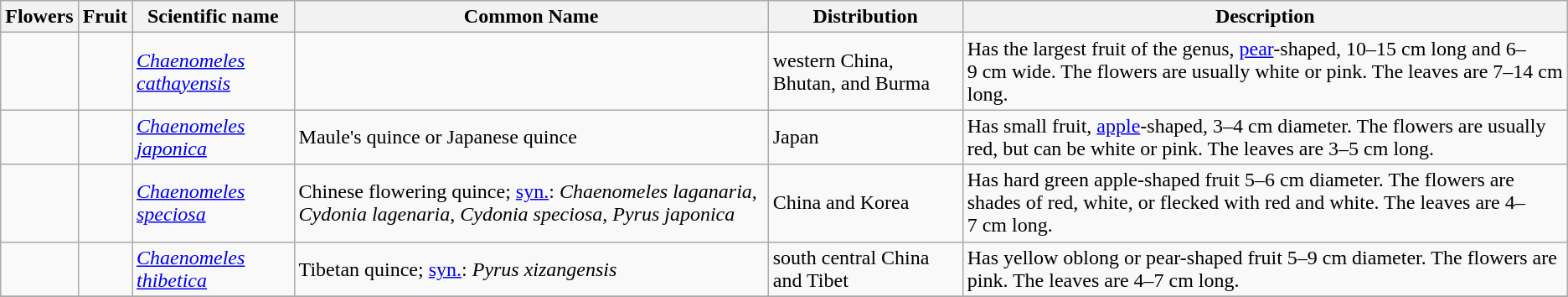<table class="wikitable">
<tr>
<th>Flowers</th>
<th>Fruit</th>
<th>Scientific name</th>
<th>Common Name</th>
<th>Distribution</th>
<th>Description</th>
</tr>
<tr>
<td></td>
<td></td>
<td><em><a href='#'>Chaenomeles cathayensis</a></em></td>
<td></td>
<td>western China, Bhutan, and Burma</td>
<td>Has the largest fruit of the genus, <a href='#'>pear</a>-shaped, 10–15 cm long and 6–9 cm wide. The flowers are usually white or pink. The leaves are 7–14 cm long.</td>
</tr>
<tr>
<td></td>
<td></td>
<td><em><a href='#'>Chaenomeles japonica</a></em></td>
<td>Maule's quince or Japanese quince</td>
<td>Japan</td>
<td>Has small fruit, <a href='#'>apple</a>-shaped, 3–4 cm diameter. The flowers are usually red, but can be white or pink. The leaves are 3–5 cm long.</td>
</tr>
<tr>
<td></td>
<td></td>
<td><em><a href='#'>Chaenomeles speciosa</a></em></td>
<td>Chinese flowering quince; <a href='#'>syn.</a>: <em>Chaenomeles laganaria</em>, <em>Cydonia lagenaria</em>, <em>Cydonia speciosa</em>, <em>Pyrus japonica</em></td>
<td>China and Korea</td>
<td>Has hard green apple-shaped fruit 5–6 cm diameter. The flowers are shades of red, white, or flecked with red and white. The leaves are 4–7 cm long.</td>
</tr>
<tr>
<td></td>
<td></td>
<td><em><a href='#'>Chaenomeles thibetica</a></em></td>
<td>Tibetan quince; <a href='#'>syn.</a>: <em>Pyrus xizangensis</em></td>
<td>south central China and Tibet</td>
<td>Has yellow oblong or pear-shaped fruit 5–9 cm diameter. The flowers are pink. The leaves are 4–7 cm long.</td>
</tr>
<tr>
</tr>
</table>
